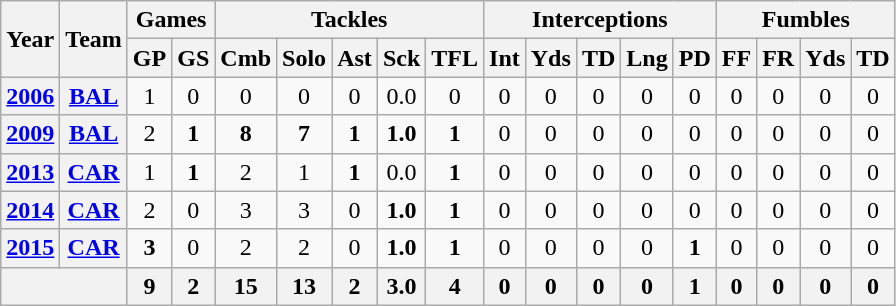<table class="wikitable" style="text-align:center">
<tr>
<th rowspan="2">Year</th>
<th rowspan="2">Team</th>
<th colspan="2">Games</th>
<th colspan="5">Tackles</th>
<th colspan="5">Interceptions</th>
<th colspan="4">Fumbles</th>
</tr>
<tr>
<th>GP</th>
<th>GS</th>
<th>Cmb</th>
<th>Solo</th>
<th>Ast</th>
<th>Sck</th>
<th>TFL</th>
<th>Int</th>
<th>Yds</th>
<th>TD</th>
<th>Lng</th>
<th>PD</th>
<th>FF</th>
<th>FR</th>
<th>Yds</th>
<th>TD</th>
</tr>
<tr>
<th><a href='#'>2006</a></th>
<th><a href='#'>BAL</a></th>
<td>1</td>
<td>0</td>
<td>0</td>
<td>0</td>
<td>0</td>
<td>0.0</td>
<td>0</td>
<td>0</td>
<td>0</td>
<td>0</td>
<td>0</td>
<td>0</td>
<td>0</td>
<td>0</td>
<td>0</td>
<td>0</td>
</tr>
<tr>
<th><a href='#'>2009</a></th>
<th><a href='#'>BAL</a></th>
<td>2</td>
<td><strong>1</strong></td>
<td><strong>8</strong></td>
<td><strong>7</strong></td>
<td><strong>1</strong></td>
<td><strong>1.0</strong></td>
<td><strong>1</strong></td>
<td>0</td>
<td>0</td>
<td>0</td>
<td>0</td>
<td>0</td>
<td>0</td>
<td>0</td>
<td>0</td>
<td>0</td>
</tr>
<tr>
<th><a href='#'>2013</a></th>
<th><a href='#'>CAR</a></th>
<td>1</td>
<td><strong>1</strong></td>
<td>2</td>
<td>1</td>
<td><strong>1</strong></td>
<td>0.0</td>
<td><strong>1</strong></td>
<td>0</td>
<td>0</td>
<td>0</td>
<td>0</td>
<td>0</td>
<td>0</td>
<td>0</td>
<td>0</td>
<td>0</td>
</tr>
<tr>
<th><a href='#'>2014</a></th>
<th><a href='#'>CAR</a></th>
<td>2</td>
<td>0</td>
<td>3</td>
<td>3</td>
<td>0</td>
<td><strong>1.0</strong></td>
<td><strong>1</strong></td>
<td>0</td>
<td>0</td>
<td>0</td>
<td>0</td>
<td>0</td>
<td>0</td>
<td>0</td>
<td>0</td>
<td>0</td>
</tr>
<tr>
<th><a href='#'>2015</a></th>
<th><a href='#'>CAR</a></th>
<td><strong>3</strong></td>
<td>0</td>
<td>2</td>
<td>2</td>
<td>0</td>
<td><strong>1.0</strong></td>
<td><strong>1</strong></td>
<td>0</td>
<td>0</td>
<td>0</td>
<td>0</td>
<td><strong>1</strong></td>
<td>0</td>
<td>0</td>
<td>0</td>
<td>0</td>
</tr>
<tr>
<th colspan="2"></th>
<th>9</th>
<th>2</th>
<th>15</th>
<th>13</th>
<th>2</th>
<th>3.0</th>
<th>4</th>
<th>0</th>
<th>0</th>
<th>0</th>
<th>0</th>
<th>1</th>
<th>0</th>
<th>0</th>
<th>0</th>
<th>0</th>
</tr>
</table>
